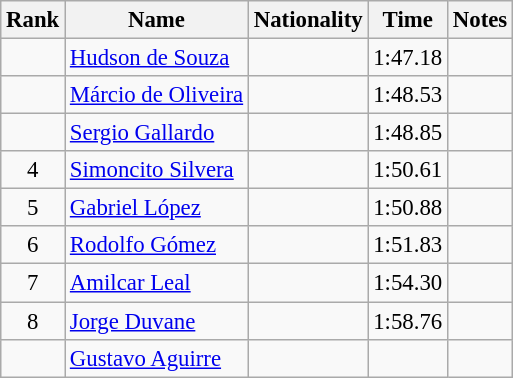<table class="wikitable sortable" style="text-align:center;font-size:95%">
<tr>
<th>Rank</th>
<th>Name</th>
<th>Nationality</th>
<th>Time</th>
<th>Notes</th>
</tr>
<tr>
<td></td>
<td align=left><a href='#'>Hudson de Souza</a></td>
<td align=left></td>
<td>1:47.18</td>
<td></td>
</tr>
<tr>
<td></td>
<td align=left><a href='#'>Márcio de Oliveira</a></td>
<td align=left></td>
<td>1:48.53</td>
<td></td>
</tr>
<tr>
<td></td>
<td align=left><a href='#'>Sergio Gallardo</a></td>
<td align=left></td>
<td>1:48.85</td>
<td></td>
</tr>
<tr>
<td>4</td>
<td align=left><a href='#'>Simoncito Silvera</a></td>
<td align=left></td>
<td>1:50.61</td>
<td></td>
</tr>
<tr>
<td>5</td>
<td align=left><a href='#'>Gabriel López</a></td>
<td align=left></td>
<td>1:50.88</td>
<td></td>
</tr>
<tr>
<td>6</td>
<td align=left><a href='#'>Rodolfo Gómez</a></td>
<td align=left></td>
<td>1:51.83</td>
<td></td>
</tr>
<tr>
<td>7</td>
<td align=left><a href='#'>Amilcar Leal</a></td>
<td align=left></td>
<td>1:54.30</td>
<td></td>
</tr>
<tr>
<td>8</td>
<td align=left><a href='#'>Jorge Duvane</a></td>
<td align=left></td>
<td>1:58.76</td>
<td></td>
</tr>
<tr>
<td></td>
<td align=left><a href='#'>Gustavo Aguirre</a></td>
<td align=left></td>
<td></td>
<td></td>
</tr>
</table>
